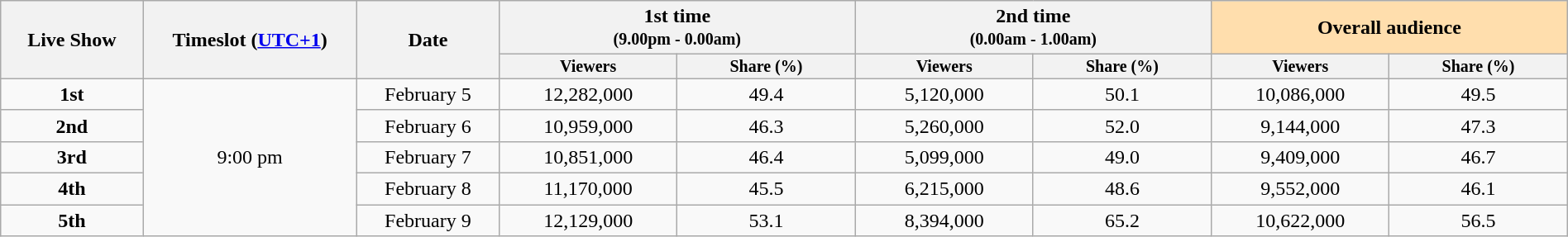<table class="wikitable plainrowheaders" style="text-align:center; width:100%;">
<tr>
<th scope="col" style="width:8%;" rowspan="2">Live Show</th>
<th scope="col" style="width:12%;" rowspan="2">Timeslot (<strong><a href='#'>UTC+1</a></strong>)</th>
<th scope="col" style="width:8%;" rowspan="2">Date</th>
<th scope="col" colspan=2>1st time <br> <small>(9.00pm - 0.00am)</small></th>
<th scope="col" colspan=2>2nd time <br> <small>(0.00am - 1.00am)</small></th>
<th scope="col" style="width:8%; background:#ffdead;" colspan=2>Overall audience</th>
</tr>
<tr>
<th scope="col" span style="width:10%; font-size:smaller; line-height:100%;">Viewers</th>
<th scope="col" span style="width:10%; font-size:smaller; line-height:100%;">Share (%)</th>
<th scope="col" span style="width:10%; font-size:smaller; line-height:100%;">Viewers</th>
<th scope="col" span style="width:10%; font-size:smaller; line-height:100%;">Share (%)</th>
<th scope="col" span style="width:10%; font-size:smaller; line-height:100%;">Viewers</th>
<th scope="col" span style="width:10%; font-size:smaller; line-height:100%;">Share (%)</th>
</tr>
<tr>
<th style="background:#F9F9F9;text-align:center">1st</th>
<td rowspan="8" style="text-align:center;">9:00 pm</td>
<td>February 5</td>
<td>12,282,000</td>
<td>49.4</td>
<td>5,120,000</td>
<td>50.1</td>
<td>10,086,000</td>
<td>49.5</td>
</tr>
<tr>
<th style="background:#F9F9F9;text-align:center">2nd</th>
<td>February 6</td>
<td>10,959,000</td>
<td>46.3</td>
<td>5,260,000</td>
<td>52.0</td>
<td>9,144,000</td>
<td>47.3</td>
</tr>
<tr>
<th style="background:#F9F9F9;text-align:center">3rd</th>
<td>February 7</td>
<td>10,851,000</td>
<td>46.4</td>
<td>5,099,000</td>
<td>49.0</td>
<td>9,409,000</td>
<td>46.7</td>
</tr>
<tr>
<th style="background:#F9F9F9;text-align:center">4th</th>
<td>February 8</td>
<td>11,170,000</td>
<td>45.5</td>
<td>6,215,000</td>
<td>48.6</td>
<td>9,552,000</td>
<td>46.1</td>
</tr>
<tr>
<th style="background:#F9F9F9;text-align:center">5th</th>
<td>February 9</td>
<td>12,129,000</td>
<td>53.1</td>
<td>8,394,000</td>
<td>65.2</td>
<td>10,622,000</td>
<td>56.5</td>
</tr>
</table>
